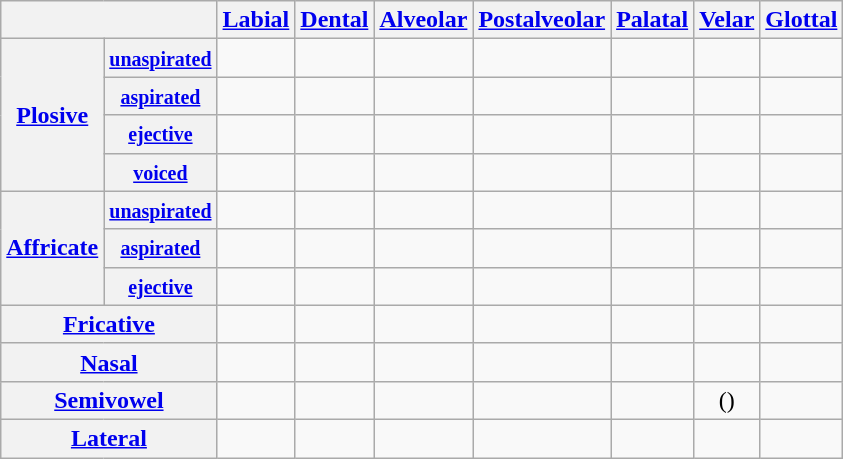<table class="wikitable">
<tr>
<th colspan=2></th>
<th align="center"><a href='#'>Labial</a></th>
<th align="center"><a href='#'>Dental</a></th>
<th align="center"><a href='#'>Alveolar</a></th>
<th align="center"><a href='#'>Postalveolar</a></th>
<th align="center"><a href='#'>Palatal</a></th>
<th align="center"><a href='#'>Velar</a></th>
<th align="center"><a href='#'>Glottal</a></th>
</tr>
<tr>
<th rowspan=4><a href='#'>Plosive</a></th>
<th><small><a href='#'>unaspirated</a></small></th>
<td align="center"></td>
<td align="center"></td>
<td align="center"></td>
<td></td>
<td></td>
<td align="center"></td>
<td align="center"></td>
</tr>
<tr>
<th><small><a href='#'>aspirated</a></small></th>
<td align="center"></td>
<td align="center"></td>
<td align="center"></td>
<td></td>
<td></td>
<td align="center"></td>
<td></td>
</tr>
<tr>
<th><small><a href='#'>ejective</a></small></th>
<td align="center"></td>
<td align="center"></td>
<td align="center"></td>
<td></td>
<td></td>
<td align="center"></td>
<td></td>
</tr>
<tr>
<th><small> <a href='#'>voiced</a></small></th>
<td align="center"></td>
<td></td>
<td align="center"></td>
<td></td>
<td></td>
<td></td>
<td></td>
</tr>
<tr>
<th rowspan=3><a href='#'>Affricate</a></th>
<th><small><a href='#'>unaspirated</a></small></th>
<td></td>
<td></td>
<td align="center"></td>
<td align="center"></td>
<td></td>
<td></td>
<td></td>
</tr>
<tr>
<th><small><a href='#'>aspirated</a></small></th>
<td></td>
<td></td>
<td></td>
<td align="center"></td>
<td></td>
<td></td>
<td></td>
</tr>
<tr>
<th><small><a href='#'>ejective</a></small></th>
<td></td>
<td></td>
<td align="center"></td>
<td align="center"></td>
<td></td>
<td></td>
<td></td>
</tr>
<tr>
<th colspan="2"><a href='#'>Fricative</a></th>
<td></td>
<td></td>
<td align="center"></td>
<td align="center"></td>
<td></td>
<td></td>
<td align="center"></td>
</tr>
<tr>
<th colspan="2"><a href='#'>Nasal</a></th>
<td align="center"></td>
<td></td>
<td align="center"></td>
<td></td>
<td></td>
<td></td>
<td></td>
</tr>
<tr>
<th colspan="2"><a href='#'>Semivowel</a></th>
<td align="center"></td>
<td></td>
<td></td>
<td></td>
<td align="center"></td>
<td align="center">()</td>
<td></td>
</tr>
<tr>
<th colspan="2"><a href='#'>Lateral</a></th>
<td></td>
<td></td>
<td align="center"></td>
<td></td>
<td></td>
<td></td>
<td></td>
</tr>
</table>
